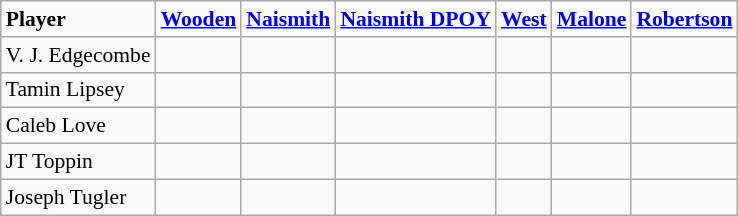<table class="wikitable" style="white-space:nowrap; font-size:90%;">
<tr>
<td><strong>Player</strong></td>
<td><strong><a href='#'>Wooden</a></strong></td>
<td><strong><a href='#'>Naismith</a></strong></td>
<td><strong><a href='#'>Naismith DPOY</a></strong></td>
<td><strong><a href='#'>West</a></strong></td>
<td><strong><a href='#'>Malone</a></strong></td>
<td><strong><a href='#'>Robertson</a></strong></td>
</tr>
<tr>
<td>V. J. Edgecombe</td>
<td></td>
<td></td>
<td></td>
<td></td>
<td></td>
<td></td>
</tr>
<tr>
<td>Tamin Lipsey</td>
<td></td>
<td></td>
<td></td>
<td></td>
<td></td>
<td></td>
</tr>
<tr>
<td>Caleb Love</td>
<td></td>
<td></td>
<td></td>
<td></td>
<td></td>
<td></td>
</tr>
<tr>
<td>JT Toppin</td>
<td></td>
<td></td>
<td></td>
<td></td>
<td></td>
<td></td>
</tr>
<tr>
<td>Joseph Tugler</td>
<td></td>
<td></td>
<td></td>
<td></td>
<td></td>
<td></td>
</tr>
</table>
